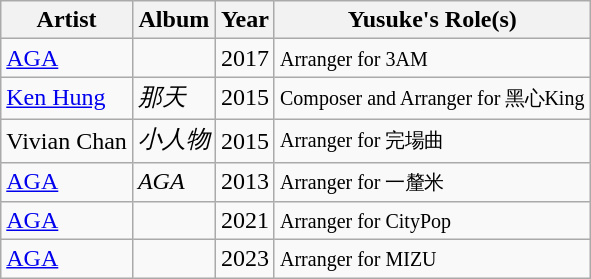<table class="wikitable">
<tr>
<th>Artist</th>
<th>Album</th>
<th>Year</th>
<th>Yusuke's Role(s)</th>
</tr>
<tr>
<td><a href='#'>AGA</a></td>
<td></td>
<td>2017</td>
<td><small>Arranger for 3AM</small></td>
</tr>
<tr>
<td><a href='#'>Ken Hung</a></td>
<td><em>那天</em></td>
<td>2015</td>
<td><small>Composer and Arranger for 黑心King</small></td>
</tr>
<tr>
<td>Vivian Chan</td>
<td><em>小人物</em></td>
<td>2015</td>
<td><small>Arranger for 完場曲</small></td>
</tr>
<tr>
<td><a href='#'>AGA</a></td>
<td><em>AGA</em></td>
<td>2013</td>
<td><small>Arranger for 一釐米</small></td>
</tr>
<tr>
<td><a href='#'>AGA</a></td>
<td></td>
<td>2021</td>
<td><small>Arranger for CityPop</small></td>
</tr>
<tr>
<td><a href='#'>AGA</a></td>
<td></td>
<td>2023</td>
<td><small>Arranger for MIZU</small></td>
</tr>
</table>
